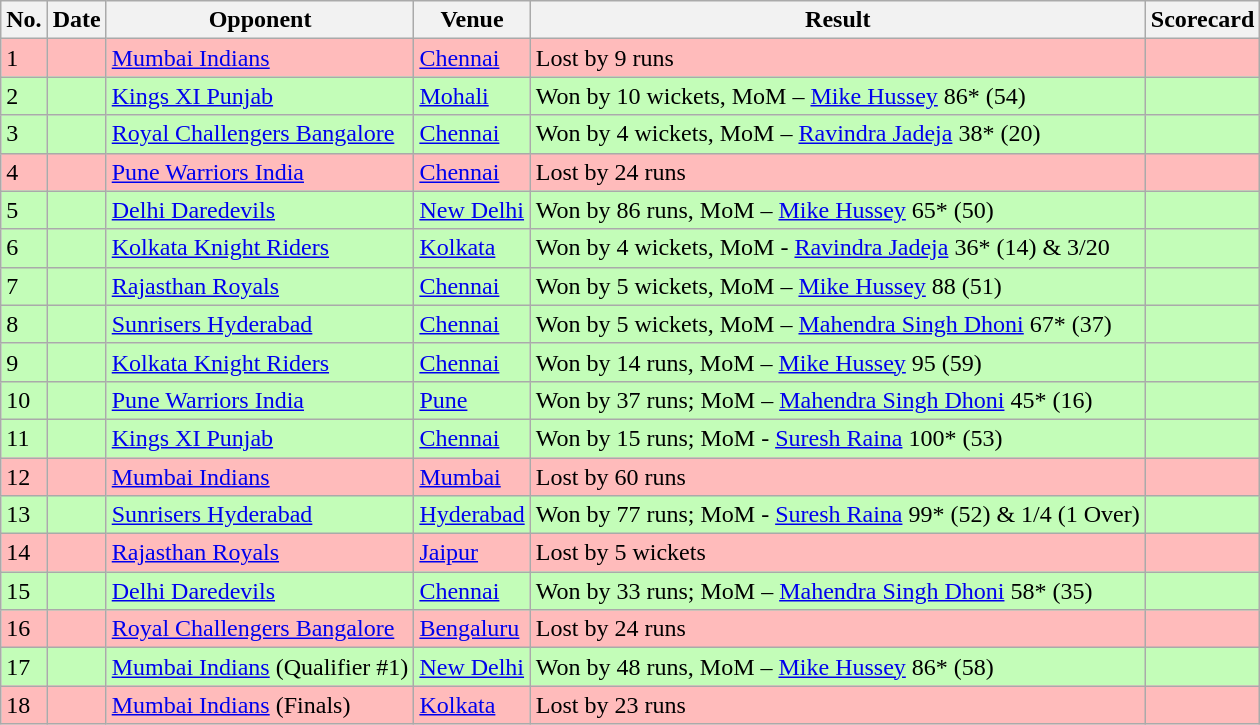<table class="wikitable sortable">
<tr>
<th>No.</th>
<th>Date</th>
<th>Opponent</th>
<th>Venue</th>
<th>Result</th>
<th class="unsortable">Scorecard</th>
</tr>
<tr style="background:#fbb;">
<td>1</td>
<td></td>
<td><a href='#'>Mumbai Indians</a></td>
<td><a href='#'>Chennai</a></td>
<td>Lost by 9 runs</td>
<td></td>
</tr>
<tr style="background:#c3fdb8;">
<td>2</td>
<td></td>
<td><a href='#'>Kings XI Punjab</a></td>
<td><a href='#'>Mohali</a></td>
<td>Won by 10 wickets, MoM –  <a href='#'>Mike Hussey</a> 86* (54)</td>
<td></td>
</tr>
<tr style="background:#c3fdb8;">
<td>3</td>
<td></td>
<td><a href='#'>Royal Challengers Bangalore</a></td>
<td><a href='#'>Chennai</a></td>
<td>Won by 4 wickets, MoM –  <a href='#'>Ravindra Jadeja</a> 38* (20)</td>
<td></td>
</tr>
<tr style="background:#fbb;">
<td>4</td>
<td></td>
<td><a href='#'>Pune Warriors India</a></td>
<td><a href='#'>Chennai</a></td>
<td>Lost by 24 runs</td>
<td></td>
</tr>
<tr style="background:#c3fdb8;">
<td>5</td>
<td></td>
<td><a href='#'>Delhi Daredevils</a></td>
<td><a href='#'>New Delhi</a></td>
<td>Won by 86 runs, MoM –  <a href='#'>Mike Hussey</a> 65* (50)</td>
<td></td>
</tr>
<tr style="background:#c3fdb8;">
<td>6</td>
<td></td>
<td><a href='#'>Kolkata Knight Riders</a></td>
<td><a href='#'>Kolkata</a></td>
<td>Won by 4 wickets, MoM - <a href='#'>Ravindra Jadeja</a> 36* (14) & 3/20</td>
<td></td>
</tr>
<tr style="background:#c3fdb8;">
<td>7</td>
<td></td>
<td><a href='#'>Rajasthan Royals</a></td>
<td><a href='#'>Chennai</a></td>
<td>Won by 5 wickets, MoM –  <a href='#'>Mike Hussey</a> 88 (51)</td>
<td></td>
</tr>
<tr style="background:#c3fdb8;">
<td>8</td>
<td></td>
<td><a href='#'>Sunrisers Hyderabad</a></td>
<td><a href='#'>Chennai</a></td>
<td>Won by 5 wickets, MoM –  <a href='#'>Mahendra Singh Dhoni</a> 67* (37)</td>
<td></td>
</tr>
<tr style="background:#c3fdb8;">
<td>9</td>
<td></td>
<td><a href='#'>Kolkata Knight Riders</a></td>
<td><a href='#'>Chennai</a></td>
<td>Won by 14 runs, MoM –  <a href='#'>Mike Hussey</a> 95 (59)</td>
<td></td>
</tr>
<tr style="background:#c3fdb8;">
<td>10</td>
<td></td>
<td><a href='#'>Pune Warriors India</a></td>
<td><a href='#'>Pune</a></td>
<td>Won by 37 runs; MoM –  <a href='#'>Mahendra Singh Dhoni</a> 45* (16)</td>
<td></td>
</tr>
<tr style="background:#c3fdb8;">
<td>11</td>
<td></td>
<td><a href='#'>Kings XI Punjab</a></td>
<td><a href='#'>Chennai</a></td>
<td>Won by 15 runs; MoM -  <a href='#'>Suresh Raina</a> 100* (53)</td>
<td></td>
</tr>
<tr style="background:#fbb;">
<td>12</td>
<td></td>
<td><a href='#'>Mumbai Indians</a></td>
<td><a href='#'>Mumbai</a></td>
<td>Lost by 60 runs</td>
<td></td>
</tr>
<tr style="background:#c3fdb8;">
<td>13</td>
<td></td>
<td><a href='#'>Sunrisers Hyderabad</a></td>
<td><a href='#'>Hyderabad</a></td>
<td>Won by 77 runs; MoM -  <a href='#'>Suresh Raina</a> 99* (52) & 1/4 (1 Over)</td>
<td></td>
</tr>
<tr style="background:#fbb;">
<td>14</td>
<td></td>
<td><a href='#'>Rajasthan Royals</a></td>
<td><a href='#'>Jaipur</a></td>
<td>Lost by 5 wickets</td>
<td></td>
</tr>
<tr style="background:#c3fdb8;">
<td>15</td>
<td></td>
<td><a href='#'>Delhi Daredevils</a></td>
<td><a href='#'>Chennai</a></td>
<td>Won by 33 runs; MoM –  <a href='#'>Mahendra Singh Dhoni</a> 58* (35)</td>
<td></td>
</tr>
<tr style="background:#fbb;">
<td>16</td>
<td></td>
<td><a href='#'>Royal Challengers Bangalore</a></td>
<td><a href='#'>Bengaluru</a></td>
<td>Lost by 24 runs</td>
<td></td>
</tr>
<tr style="background:#c3fdb8">
<td>17</td>
<td></td>
<td><a href='#'>Mumbai Indians</a> (Qualifier #1)</td>
<td><a href='#'>New Delhi</a></td>
<td>Won by 48 runs, MoM –  <a href='#'>Mike Hussey</a> 86* (58)</td>
<td></td>
</tr>
<tr style="background:#fbb;">
<td>18</td>
<td></td>
<td><a href='#'>Mumbai Indians</a> (Finals)</td>
<td><a href='#'>Kolkata</a></td>
<td>Lost by 23 runs</td>
<td></td>
</tr>
</table>
